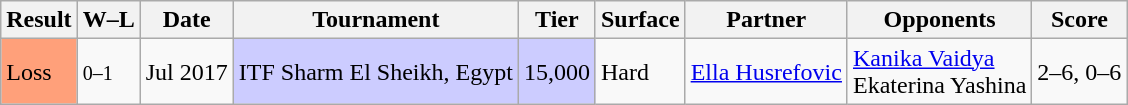<table class="sortable wikitable">
<tr>
<th>Result</th>
<th class="unsortable">W–L</th>
<th>Date</th>
<th>Tournament</th>
<th>Tier</th>
<th>Surface</th>
<th>Partner</th>
<th>Opponents</th>
<th class="unsortable">Score</th>
</tr>
<tr>
<td style="background:#ffa07a;">Loss</td>
<td><small>0–1</small></td>
<td>Jul 2017</td>
<td style="background:#ccccff;">ITF Sharm El Sheikh, Egypt</td>
<td style="background:#ccccff;">15,000</td>
<td>Hard</td>
<td> <a href='#'>Ella Husrefovic</a></td>
<td> <a href='#'>Kanika Vaidya</a> <br>  Ekaterina Yashina</td>
<td>2–6, 0–6</td>
</tr>
</table>
